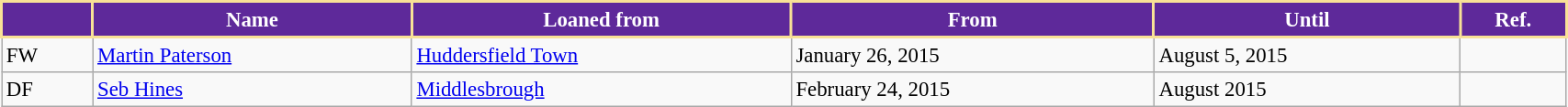<table class="wikitable" style="width:90%; text-align:center; font-size:95%; text-align:left;">
<tr>
<th style="background:#5E299A; color:white; border:2px solid #F8E196;"></th>
<th style="background:#5E299A; color:white; border:2px solid #F8E196;">Name</th>
<th style="background:#5E299A; color:white; border:2px solid #F8E196;">Loaned from</th>
<th style="background:#5E299A; color:white; border:2px solid #F8E196;">From</th>
<th style="background:#5E299A; color:white; border:2px solid #F8E196;">Until</th>
<th style="background:#5E299A; color:white; border:2px solid #F8E196;">Ref.</th>
</tr>
<tr>
<td>FW</td>
<td> <a href='#'>Martin Paterson</a></td>
<td> <a href='#'>Huddersfield Town</a></td>
<td>January 26, 2015</td>
<td>August 5, 2015</td>
<td></td>
</tr>
<tr>
<td>DF</td>
<td> <a href='#'>Seb Hines</a></td>
<td> <a href='#'>Middlesbrough</a></td>
<td>February 24, 2015</td>
<td>August 2015</td>
<td></td>
</tr>
</table>
